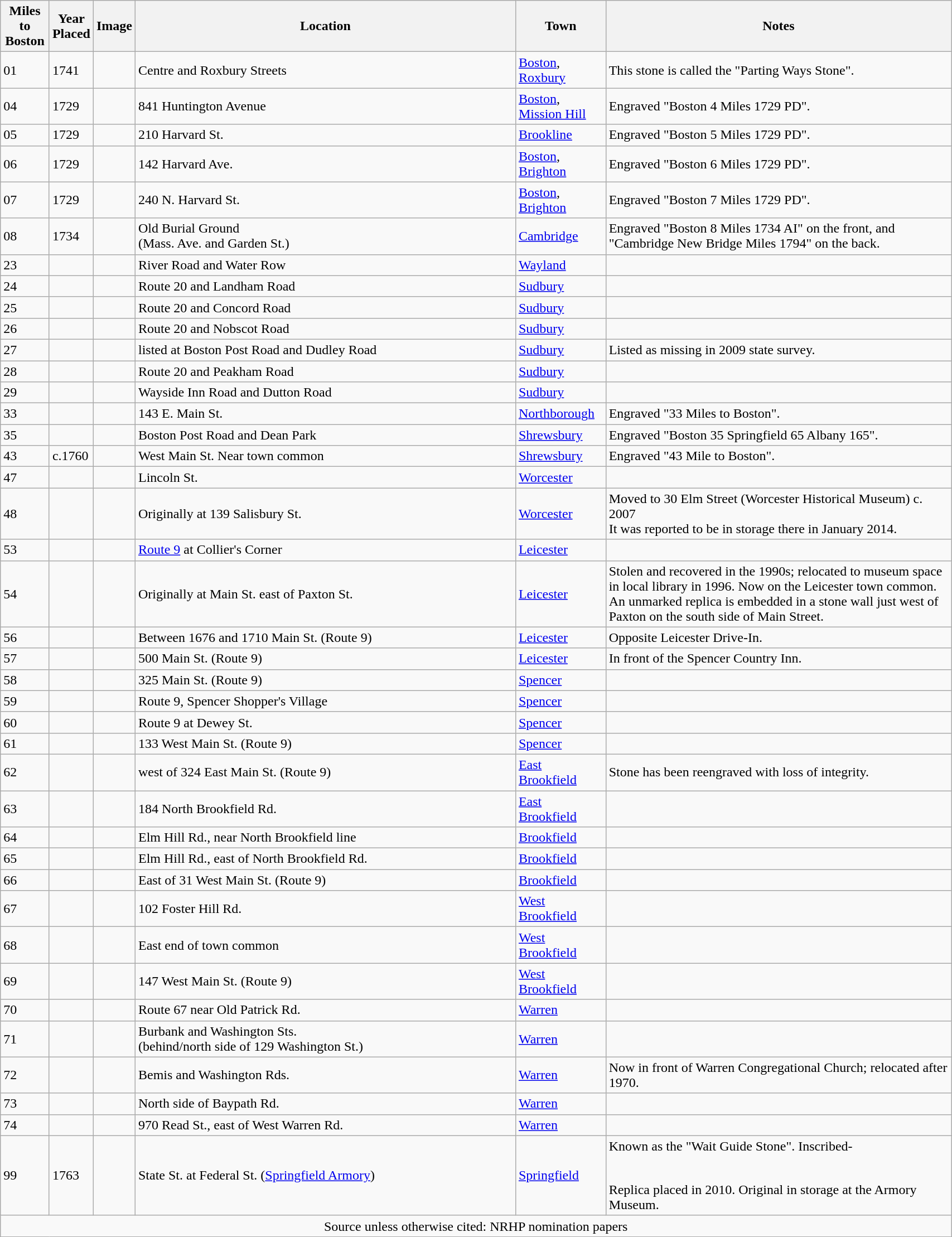<table class="wikitable sortable" width=90%>
<tr>
<th scope="col">Miles<br>to Boston</th>
<th scole="col">Year<br>Placed</th>
<th scope="col" class="unsortable">Image</th>
<th scope="col" width=40%>Location</th>
<th scope="col">Town</th>
<th scope="col" class="unsortable">Notes</th>
</tr>
<tr>
<td>01</td>
<td>1741</td>
<td></td>
<td>Centre and Roxbury Streets<br></td>
<td><a href='#'>Boston</a>, <a href='#'>Roxbury</a></td>
<td>This stone is called the "Parting Ways Stone".</td>
</tr>
<tr>
<td>04</td>
<td>1729</td>
<td></td>
<td>841 Huntington Avenue<br></td>
<td><a href='#'>Boston</a>, <a href='#'>Mission Hill</a></td>
<td>Engraved "Boston 4 Miles 1729 PD".</td>
</tr>
<tr>
<td>05</td>
<td>1729</td>
<td></td>
<td>210 Harvard St.<br></td>
<td><a href='#'>Brookline</a></td>
<td>Engraved "Boston 5 Miles 1729 PD".</td>
</tr>
<tr>
<td>06</td>
<td>1729</td>
<td></td>
<td>142 Harvard Ave.<br></td>
<td><a href='#'>Boston</a>, <a href='#'>Brighton</a></td>
<td>Engraved "Boston 6 Miles 1729 PD".</td>
</tr>
<tr>
<td>07</td>
<td>1729</td>
<td></td>
<td>240 N. Harvard St.<br></td>
<td><a href='#'>Boston</a>, <a href='#'>Brighton</a></td>
<td>Engraved "Boston 7 Miles 1729 PD".</td>
</tr>
<tr>
<td>08</td>
<td>1734</td>
<td></td>
<td>Old Burial Ground<br>(Mass. Ave. and Garden St.)<br></td>
<td><a href='#'>Cambridge</a></td>
<td>Engraved "Boston 8 Miles 1734 AI" on the front, and "Cambridge New Bridge  Miles 1794" on the back.</td>
</tr>
<tr>
<td>23</td>
<td></td>
<td></td>
<td>River Road and Water Row<br></td>
<td><a href='#'>Wayland</a></td>
<td></td>
</tr>
<tr>
<td>24</td>
<td></td>
<td></td>
<td>Route 20 and Landham Road<br></td>
<td><a href='#'>Sudbury</a></td>
<td></td>
</tr>
<tr>
<td>25</td>
<td></td>
<td></td>
<td>Route 20 and Concord Road<br></td>
<td><a href='#'>Sudbury</a></td>
<td></td>
</tr>
<tr>
<td>26</td>
<td></td>
<td></td>
<td>Route 20 and Nobscot Road<br></td>
<td><a href='#'>Sudbury</a></td>
<td></td>
</tr>
<tr>
<td>27</td>
<td></td>
<td></td>
<td>listed at Boston Post Road and Dudley Road<br></td>
<td><a href='#'>Sudbury</a></td>
<td>Listed as missing in 2009 state survey.</td>
</tr>
<tr>
<td>28</td>
<td></td>
<td></td>
<td>Route 20 and Peakham Road<br></td>
<td><a href='#'>Sudbury</a></td>
<td></td>
</tr>
<tr>
<td>29</td>
<td></td>
<td></td>
<td>Wayside Inn Road and Dutton Road<br></td>
<td><a href='#'>Sudbury</a></td>
<td></td>
</tr>
<tr>
<td>33</td>
<td></td>
<td></td>
<td>143 E. Main St.<br></td>
<td><a href='#'>Northborough</a></td>
<td>Engraved "33 Miles to Boston".</td>
</tr>
<tr>
<td>35</td>
<td></td>
<td></td>
<td>Boston Post Road and Dean Park<br></td>
<td><a href='#'>Shrewsbury</a></td>
<td>Engraved "Boston 35 Springfield 65 Albany 165".</td>
</tr>
<tr>
<td>43</td>
<td>c.1760</td>
<td></td>
<td>West Main St. Near town common<br></td>
<td><a href='#'>Shrewsbury</a></td>
<td>Engraved "43 Mile to Boston".</td>
</tr>
<tr>
<td>47</td>
<td></td>
<td></td>
<td>Lincoln St.<br></td>
<td><a href='#'>Worcester</a></td>
<td></td>
</tr>
<tr>
<td>48</td>
<td></td>
<td></td>
<td>Originally at 139 Salisbury St.<br></td>
<td><a href='#'>Worcester</a></td>
<td>Moved to 30 Elm Street (Worcester Historical Museum) c. 2007<br> It was reported to be in storage there in January 2014.</td>
</tr>
<tr>
<td>53</td>
<td></td>
<td></td>
<td><a href='#'>Route 9</a> at Collier's Corner<br></td>
<td><a href='#'>Leicester</a></td>
<td></td>
</tr>
<tr>
<td>54</td>
<td></td>
<td></td>
<td>Originally at Main St. east of Paxton St.<br></td>
<td><a href='#'>Leicester</a></td>
<td>Stolen and recovered in the 1990s; relocated to museum space in local library in 1996. Now on the Leicester town common. An unmarked replica is embedded in a stone wall just west of Paxton on the south side of Main Street.</td>
</tr>
<tr>
<td>56</td>
<td></td>
<td></td>
<td>Between 1676 and 1710 Main St. (Route 9)<br></td>
<td><a href='#'>Leicester</a></td>
<td>Opposite Leicester Drive-In.</td>
</tr>
<tr>
<td>57</td>
<td></td>
<td></td>
<td>500 Main St. (Route 9)<br></td>
<td><a href='#'>Leicester</a></td>
<td>In front of the Spencer Country Inn.</td>
</tr>
<tr>
<td>58</td>
<td></td>
<td></td>
<td> 325 Main St. (Route 9)<br></td>
<td><a href='#'>Spencer</a></td>
<td></td>
</tr>
<tr>
<td>59</td>
<td></td>
<td></td>
<td>Route 9, Spencer Shopper's Village<br></td>
<td><a href='#'>Spencer</a></td>
<td></td>
</tr>
<tr>
<td>60</td>
<td></td>
<td></td>
<td>Route 9 at Dewey St.<br></td>
<td><a href='#'>Spencer</a></td>
<td></td>
</tr>
<tr>
<td>61</td>
<td></td>
<td></td>
<td>133 West Main St. (Route 9)<br></td>
<td><a href='#'>Spencer</a></td>
<td></td>
</tr>
<tr>
<td>62</td>
<td></td>
<td></td>
<td>west of 324 East Main St. (Route 9)<br></td>
<td><a href='#'>East Brookfield</a></td>
<td>Stone has been reengraved with loss of integrity.</td>
</tr>
<tr>
<td>63</td>
<td></td>
<td></td>
<td>184 North Brookfield Rd.<br></td>
<td><a href='#'>East Brookfield</a></td>
<td></td>
</tr>
<tr>
<td>64</td>
<td></td>
<td></td>
<td>Elm Hill Rd., near North Brookfield line<br></td>
<td><a href='#'>Brookfield</a></td>
<td></td>
</tr>
<tr>
<td>65</td>
<td></td>
<td></td>
<td>Elm Hill Rd., east of North Brookfield Rd.<br></td>
<td><a href='#'>Brookfield</a></td>
<td></td>
</tr>
<tr>
<td>66</td>
<td></td>
<td></td>
<td>East of 31 West Main St. (Route 9)<br></td>
<td><a href='#'>Brookfield</a></td>
<td></td>
</tr>
<tr>
<td>67</td>
<td></td>
<td></td>
<td>102 Foster Hill Rd.<br></td>
<td><a href='#'>West Brookfield</a></td>
<td></td>
</tr>
<tr>
<td>68</td>
<td></td>
<td></td>
<td>East end of town common<br></td>
<td><a href='#'>West Brookfield</a></td>
<td></td>
</tr>
<tr>
<td>69</td>
<td></td>
<td></td>
<td>147 West Main St. (Route 9)<br></td>
<td><a href='#'>West Brookfield</a></td>
<td></td>
</tr>
<tr>
<td>70</td>
<td></td>
<td></td>
<td>Route 67 near Old Patrick Rd.<br></td>
<td><a href='#'>Warren</a></td>
<td></td>
</tr>
<tr>
<td>71</td>
<td></td>
<td></td>
<td>Burbank and Washington Sts.<br>(behind/north side of 129 Washington St.)<br></td>
<td><a href='#'>Warren</a></td>
<td></td>
</tr>
<tr>
<td>72</td>
<td></td>
<td></td>
<td>Bemis and Washington Rds.<br></td>
<td><a href='#'>Warren</a></td>
<td>Now in front of Warren Congregational Church; relocated after 1970.</td>
</tr>
<tr>
<td>73</td>
<td></td>
<td></td>
<td>North side of Baypath Rd.<br></td>
<td><a href='#'>Warren</a></td>
<td></td>
</tr>
<tr>
<td>74</td>
<td></td>
<td></td>
<td>970 Read St., east of West Warren Rd.<br></td>
<td><a href='#'>Warren</a></td>
<td></td>
</tr>
<tr>
<td>99</td>
<td>1763</td>
<td></td>
<td>State St. at Federal St. (<a href='#'>Springfield Armory</a>)<br></td>
<td><a href='#'>Springfield</a></td>
<td>Known as the "Wait Guide Stone". Inscribed-<br><blockquote><div></div></blockquote><br>Replica placed in 2010. Original in storage at the Armory Museum.</td>
</tr>
<tr>
<td colspan=6 style="text-align: center;">Source unless otherwise cited: NRHP nomination papers</td>
</tr>
</table>
